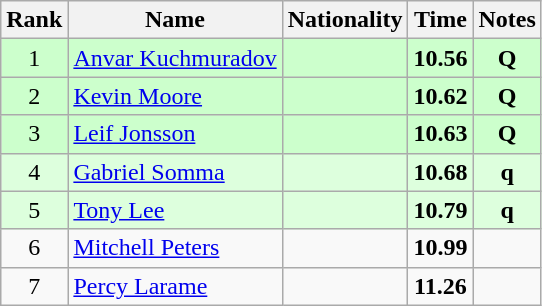<table class="wikitable sortable" style="text-align:center">
<tr>
<th>Rank</th>
<th>Name</th>
<th>Nationality</th>
<th>Time</th>
<th>Notes</th>
</tr>
<tr bgcolor=ccffcc>
<td>1</td>
<td align=left><a href='#'>Anvar Kuchmuradov</a></td>
<td align=left></td>
<td><strong>10.56</strong></td>
<td><strong>Q</strong></td>
</tr>
<tr bgcolor=ccffcc>
<td>2</td>
<td align=left><a href='#'>Kevin Moore</a></td>
<td align=left></td>
<td><strong>10.62</strong></td>
<td><strong>Q</strong></td>
</tr>
<tr bgcolor=ccffcc>
<td>3</td>
<td align=left><a href='#'>Leif Jonsson</a></td>
<td align=left></td>
<td><strong>10.63</strong></td>
<td><strong>Q</strong></td>
</tr>
<tr bgcolor=ddffdd>
<td>4</td>
<td align=left><a href='#'>Gabriel Somma</a></td>
<td align=left></td>
<td><strong>10.68</strong></td>
<td><strong>q</strong></td>
</tr>
<tr bgcolor=ddffdd>
<td>5</td>
<td align=left><a href='#'>Tony Lee</a></td>
<td align=left></td>
<td><strong>10.79</strong></td>
<td><strong>q</strong></td>
</tr>
<tr>
<td>6</td>
<td align=left><a href='#'>Mitchell Peters</a></td>
<td align=left></td>
<td><strong>10.99</strong></td>
<td></td>
</tr>
<tr>
<td>7</td>
<td align=left><a href='#'>Percy Larame</a></td>
<td align=left></td>
<td><strong>11.26</strong></td>
<td></td>
</tr>
</table>
